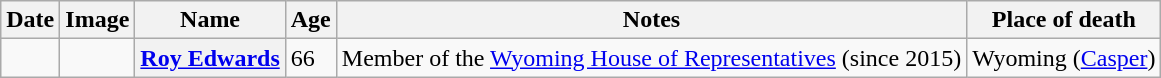<table class="wikitable sortable plainrowheaders">
<tr valign=bottom>
<th scope="col">Date</th>
<th scope="col">Image</th>
<th scope="col">Name</th>
<th scope="col">Age</th>
<th scope="col">Notes</th>
<th scope="col">Place of death</th>
</tr>
<tr>
<td></td>
<td></td>
<th scope="row"><a href='#'>Roy Edwards</a></th>
<td>66</td>
<td>Member of the <a href='#'>Wyoming House of Representatives</a> (since 2015)</td>
<td>Wyoming (<a href='#'>Casper</a>)</td>
</tr>
</table>
